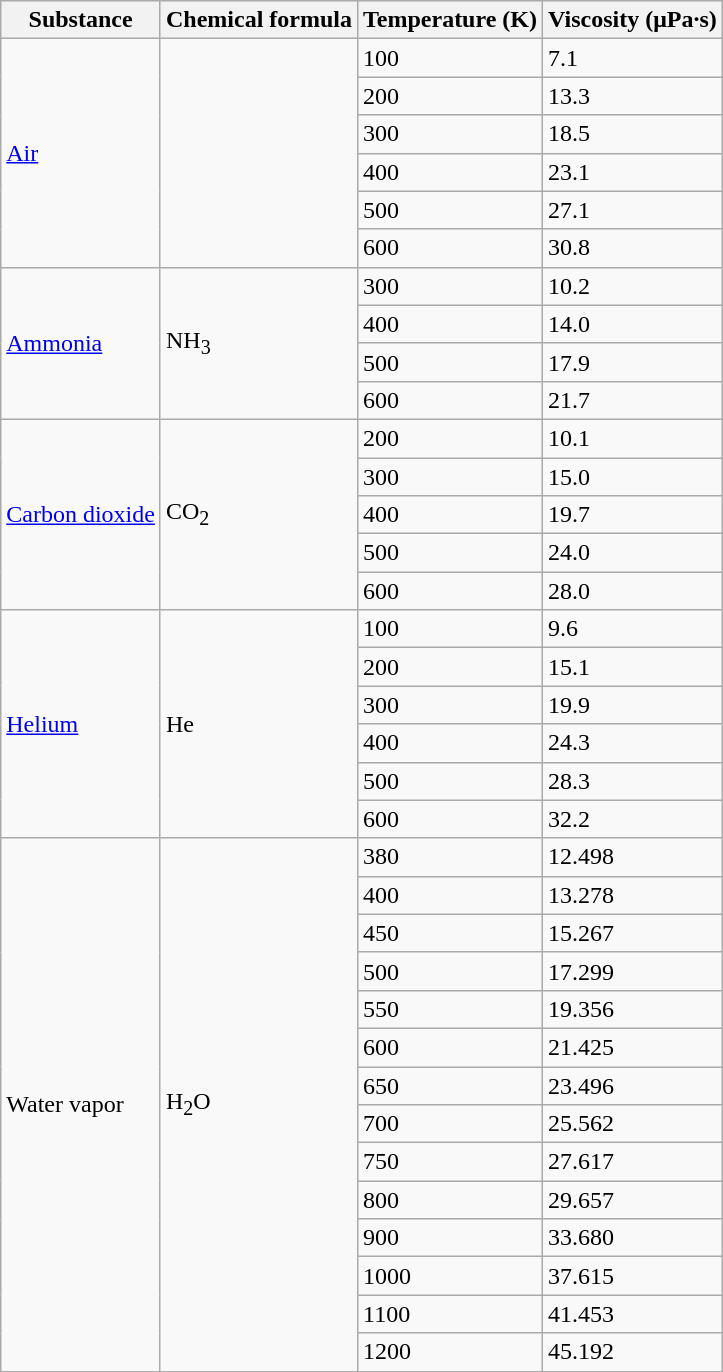<table class="wikitable sortable">
<tr style="background:#efefef;">
<th>Substance</th>
<th>Chemical formula</th>
<th>Temperature (K)</th>
<th>Viscosity (μPa·s)</th>
</tr>
<tr>
<td rowspan="6"><a href='#'>Air</a></td>
<td rowspan="6"></td>
<td>100</td>
<td>7.1</td>
</tr>
<tr>
<td>200</td>
<td>13.3</td>
</tr>
<tr>
<td>300</td>
<td>18.5</td>
</tr>
<tr>
<td>400</td>
<td>23.1</td>
</tr>
<tr>
<td>500</td>
<td>27.1</td>
</tr>
<tr>
<td>600</td>
<td>30.8</td>
</tr>
<tr>
<td rowspan="4"><a href='#'>Ammonia</a></td>
<td rowspan="4">NH<sub>3</sub></td>
<td>300</td>
<td>10.2</td>
</tr>
<tr>
<td>400</td>
<td>14.0</td>
</tr>
<tr>
<td>500</td>
<td>17.9</td>
</tr>
<tr>
<td>600</td>
<td>21.7</td>
</tr>
<tr>
<td rowspan="5"><a href='#'>Carbon dioxide</a></td>
<td rowspan="5">CO<sub>2</sub></td>
<td>200</td>
<td>10.1</td>
</tr>
<tr>
<td>300</td>
<td>15.0</td>
</tr>
<tr>
<td>400</td>
<td>19.7</td>
</tr>
<tr>
<td>500</td>
<td>24.0</td>
</tr>
<tr>
<td>600</td>
<td>28.0</td>
</tr>
<tr>
<td rowspan="6"><a href='#'>Helium</a></td>
<td rowspan="6">He</td>
<td>100</td>
<td>9.6</td>
</tr>
<tr>
<td>200</td>
<td>15.1</td>
</tr>
<tr>
<td>300</td>
<td>19.9</td>
</tr>
<tr>
<td>400</td>
<td>24.3</td>
</tr>
<tr>
<td>500</td>
<td>28.3</td>
</tr>
<tr>
<td>600</td>
<td>32.2</td>
</tr>
<tr>
<td rowspan="14">Water vapor</td>
<td rowspan="14">H<sub>2</sub>O</td>
<td>380</td>
<td>12.498</td>
</tr>
<tr>
<td>400</td>
<td>13.278</td>
</tr>
<tr>
<td>450</td>
<td>15.267</td>
</tr>
<tr>
<td>500</td>
<td>17.299</td>
</tr>
<tr>
<td>550</td>
<td>19.356</td>
</tr>
<tr>
<td>600</td>
<td>21.425</td>
</tr>
<tr>
<td>650</td>
<td>23.496</td>
</tr>
<tr>
<td>700</td>
<td>25.562</td>
</tr>
<tr>
<td>750</td>
<td>27.617</td>
</tr>
<tr>
<td>800</td>
<td>29.657</td>
</tr>
<tr>
<td>900</td>
<td>33.680</td>
</tr>
<tr>
<td>1000</td>
<td>37.615</td>
</tr>
<tr>
<td>1100</td>
<td>41.453</td>
</tr>
<tr>
<td>1200</td>
<td>45.192</td>
</tr>
</table>
